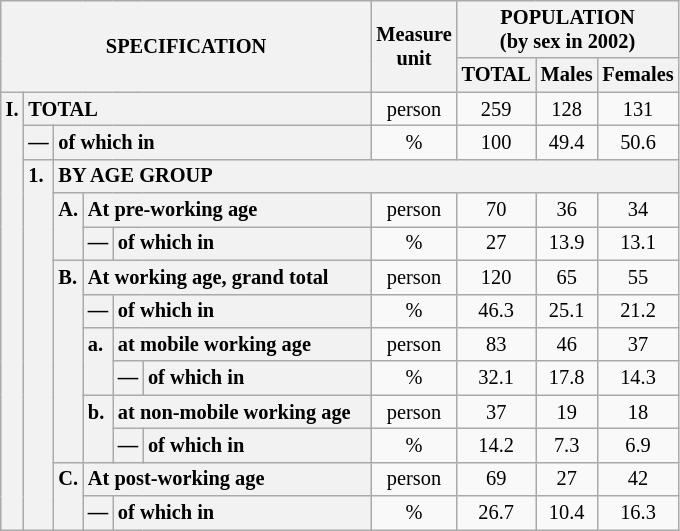<table class="wikitable" style="font-size:85%; text-align:center">
<tr>
<th rowspan="2" colspan="6">SPECIFICATION</th>
<th rowspan="2">Measure<br> unit</th>
<th colspan="3" rowspan="1">POPULATION<br> (by sex in 2002)</th>
</tr>
<tr>
<th>TOTAL</th>
<th>Males</th>
<th>Females</th>
</tr>
<tr>
<th style="text-align:left" valign="top" rowspan="13">I.</th>
<th style="text-align:left" colspan="5">TOTAL</th>
<td>person</td>
<td>259</td>
<td>128</td>
<td>131</td>
</tr>
<tr>
<th style="text-align:left" valign="top">—</th>
<th style="text-align:left" colspan="4">of which in</th>
<td>%</td>
<td>100</td>
<td>49.4</td>
<td>50.6</td>
</tr>
<tr>
<th style="text-align:left" valign="top" rowspan="11">1.</th>
<th style="text-align:left" colspan="19">BY AGE GROUP</th>
</tr>
<tr>
<th style="text-align:left" valign="top" rowspan="2">A.</th>
<th style="text-align:left" colspan="3">At pre-working age</th>
<td>person</td>
<td>70</td>
<td>36</td>
<td>34</td>
</tr>
<tr>
<th style="text-align:left" valign="top">—</th>
<th style="text-align:left" valign="top" colspan="2">of which in</th>
<td>%</td>
<td>27</td>
<td>13.9</td>
<td>13.1</td>
</tr>
<tr>
<th style="text-align:left" valign="top" rowspan="6">B.</th>
<th style="text-align:left" colspan="3">At working age, grand total</th>
<td>person</td>
<td>120</td>
<td>65</td>
<td>55</td>
</tr>
<tr>
<th style="text-align:left" valign="top">—</th>
<th style="text-align:left" valign="top" colspan="2">of which in</th>
<td>%</td>
<td>46.3</td>
<td>25.1</td>
<td>21.2</td>
</tr>
<tr>
<th style="text-align:left" valign="top" rowspan="2">a.</th>
<th style="text-align:left" colspan="2">at mobile working age</th>
<td>person</td>
<td>83</td>
<td>46</td>
<td>37</td>
</tr>
<tr>
<th style="text-align:left" valign="top">—</th>
<th style="text-align:left" valign="top" colspan="1">of which in                        </th>
<td>%</td>
<td>32.1</td>
<td>17.8</td>
<td>14.3</td>
</tr>
<tr>
<th style="text-align:left" valign="top" rowspan="2">b.</th>
<th style="text-align:left" colspan="2">at non-mobile working age</th>
<td>person</td>
<td>37</td>
<td>19</td>
<td>18</td>
</tr>
<tr>
<th style="text-align:left" valign="top">—</th>
<th style="text-align:left" valign="top" colspan="1">of which in                        </th>
<td>%</td>
<td>14.2</td>
<td>7.3</td>
<td>6.9</td>
</tr>
<tr>
<th style="text-align:left" valign="top" rowspan="2">C.</th>
<th style="text-align:left" colspan="3">At post-working age</th>
<td>person</td>
<td>69</td>
<td>27</td>
<td>42</td>
</tr>
<tr>
<th style="text-align:left" valign="top">—</th>
<th style="text-align:left" valign="top" colspan="2">of which in</th>
<td>%</td>
<td>26.7</td>
<td>10.4</td>
<td>16.3</td>
</tr>
</table>
